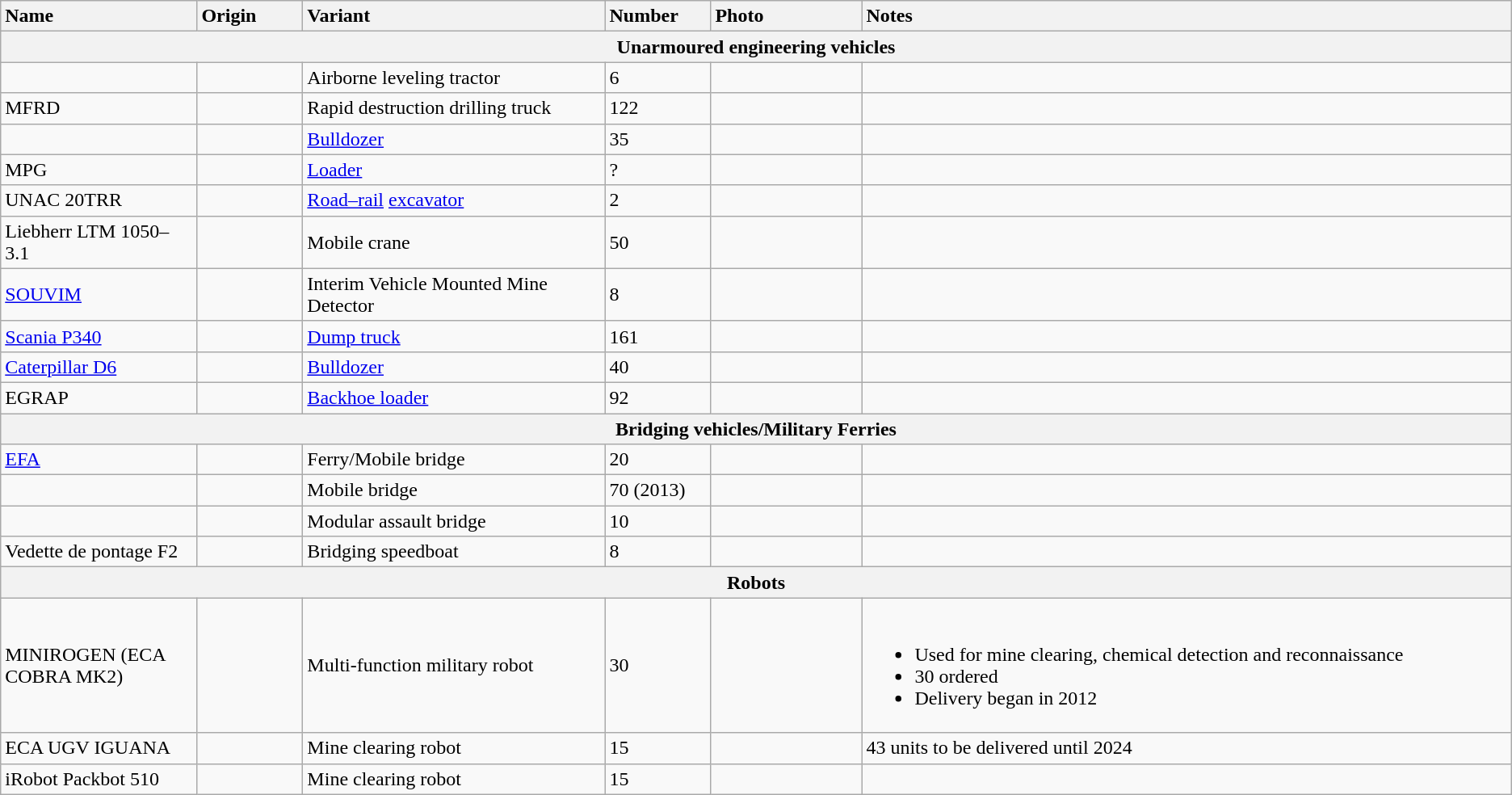<table class="wikitable">
<tr>
<th style="text-align: left; width:13%;">Name</th>
<th style="text-align: left; width:7%;">Origin</th>
<th style="text-align: left; width:20%;">Variant</th>
<th style="text-align: left; width:7%;">Number</th>
<th style="text-align: left; width:10%; ">Photo</th>
<th style="text-align: left; width:43%;">Notes</th>
</tr>
<tr>
<th style="align: center;" colspan="6">Unarmoured engineering vehicles</th>
</tr>
<tr>
<td></td>
<td></td>
<td>Airborne leveling tractor</td>
<td>6</td>
<td></td>
<td></td>
</tr>
<tr>
<td>MFRD</td>
<td></td>
<td>Rapid destruction drilling truck</td>
<td>122</td>
<td></td>
<td></td>
</tr>
<tr>
<td></td>
<td></td>
<td><a href='#'>Bulldozer</a></td>
<td>35</td>
<td></td>
<td></td>
</tr>
<tr>
<td>MPG</td>
<td></td>
<td><a href='#'>Loader</a></td>
<td>?</td>
<td></td>
<td></td>
</tr>
<tr>
<td>UNAC 20TRR</td>
<td></td>
<td><a href='#'>Road–rail</a> <a href='#'>excavator</a></td>
<td>2</td>
<td></td>
<td></td>
</tr>
<tr>
<td>Liebherr LTM 1050–3.1</td>
<td></td>
<td>Mobile crane</td>
<td>50</td>
<td></td>
<td></td>
</tr>
<tr>
<td><a href='#'>SOUVIM</a></td>
<td></td>
<td>Interim Vehicle Mounted Mine Detector</td>
<td>8</td>
<td></td>
<td></td>
</tr>
<tr>
<td><a href='#'>Scania P340</a></td>
<td></td>
<td><a href='#'>Dump truck</a></td>
<td>161</td>
<td></td>
<td></td>
</tr>
<tr>
<td><a href='#'>Caterpillar D6</a></td>
<td></td>
<td><a href='#'>Bulldozer</a></td>
<td>40</td>
<td></td>
<td></td>
</tr>
<tr>
<td>EGRAP</td>
<td></td>
<td><a href='#'>Backhoe loader</a></td>
<td>92</td>
<td></td>
<td></td>
</tr>
<tr>
<th style="align: center;" colspan="7">Bridging vehicles/Military Ferries</th>
</tr>
<tr>
<td><a href='#'>EFA</a></td>
<td></td>
<td>Ferry/Mobile bridge</td>
<td>20</td>
<td></td>
<td></td>
</tr>
<tr>
<td></td>
<td></td>
<td>Mobile bridge</td>
<td>70 (2013)</td>
<td></td>
<td></td>
</tr>
<tr>
<td></td>
<td></td>
<td>Modular assault bridge</td>
<td>10</td>
<td></td>
<td></td>
</tr>
<tr>
<td>Vedette de pontage F2</td>
<td></td>
<td>Bridging speedboat</td>
<td>8</td>
<td></td>
<td></td>
</tr>
<tr>
<th style="align: center;" colspan="7">Robots</th>
</tr>
<tr>
<td>MINIROGEN (ECA COBRA MK2)</td>
<td></td>
<td>Multi-function military robot</td>
<td>30</td>
<td></td>
<td><br><ul><li>Used for mine clearing, chemical detection and reconnaissance</li><li>30 ordered</li><li>Delivery began in 2012</li></ul></td>
</tr>
<tr>
<td>ECA UGV IGUANA</td>
<td></td>
<td>Mine clearing robot</td>
<td>15</td>
<td></td>
<td>43 units to be delivered until 2024</td>
</tr>
<tr>
<td>iRobot Packbot 510</td>
<td></td>
<td>Mine clearing robot</td>
<td>15</td>
<td></td>
<td></td>
</tr>
</table>
